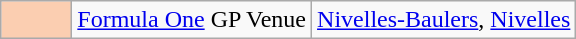<table class="wikitable">
<tr>
<td width=40px align=center style="background-color:#FBCEB1"></td>
<td><a href='#'>Formula One</a> GP Venue</td>
<td><a href='#'>Nivelles-Baulers</a>, <a href='#'>Nivelles</a></td>
</tr>
</table>
